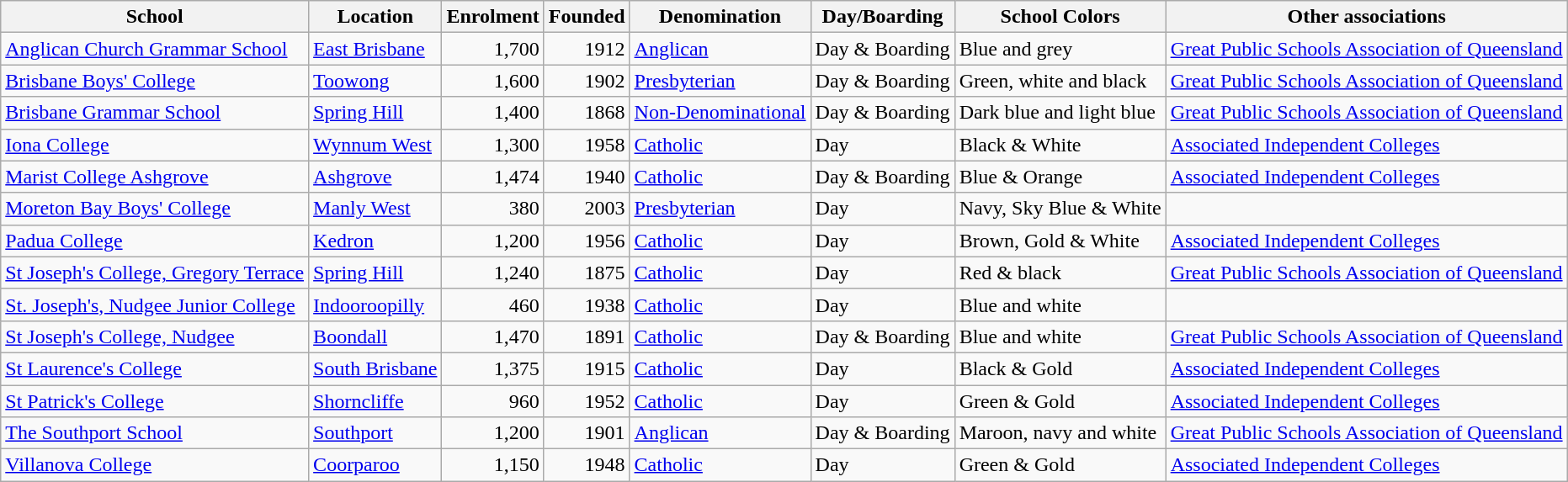<table class="wikitable">
<tr>
<th>School</th>
<th>Location</th>
<th>Enrolment</th>
<th>Founded</th>
<th>Denomination</th>
<th>Day/Boarding</th>
<th>School Colors</th>
<th>Other associations</th>
</tr>
<tr>
<td><a href='#'>Anglican Church Grammar School</a></td>
<td><a href='#'>East Brisbane</a></td>
<td align="right">1,700</td>
<td align="right">1912</td>
<td><a href='#'>Anglican</a></td>
<td>Day & Boarding</td>
<td>Blue and grey<br></td>
<td><a href='#'>Great Public Schools Association of Queensland</a></td>
</tr>
<tr>
<td><a href='#'>Brisbane Boys' College</a></td>
<td><a href='#'>Toowong</a></td>
<td align="right">1,600</td>
<td align="right">1902</td>
<td><a href='#'>Presbyterian</a></td>
<td>Day & Boarding</td>
<td>Green, white and black<br></td>
<td><a href='#'>Great Public Schools Association of Queensland</a></td>
</tr>
<tr>
<td><a href='#'>Brisbane Grammar School</a></td>
<td><a href='#'>Spring Hill</a></td>
<td align="right">1,400</td>
<td align="right">1868</td>
<td><a href='#'>Non-Denominational</a></td>
<td>Day & Boarding</td>
<td>Dark blue and light blue<br></td>
<td><a href='#'>Great Public Schools Association of Queensland</a></td>
</tr>
<tr>
<td><a href='#'>Iona College</a></td>
<td><a href='#'>Wynnum West</a></td>
<td align="right">1,300</td>
<td align="right">1958</td>
<td><a href='#'>Catholic</a></td>
<td>Day</td>
<td>Black & White<br></td>
<td><a href='#'>Associated Independent Colleges</a></td>
</tr>
<tr>
<td><a href='#'>Marist College Ashgrove</a></td>
<td><a href='#'>Ashgrove</a></td>
<td align="right">1,474</td>
<td align="right">1940</td>
<td><a href='#'>Catholic</a></td>
<td>Day & Boarding</td>
<td>Blue & Orange<br></td>
<td><a href='#'>Associated Independent Colleges</a></td>
</tr>
<tr>
<td><a href='#'>Moreton Bay Boys' College</a></td>
<td><a href='#'>Manly West</a></td>
<td align="right">380</td>
<td align="right">2003</td>
<td><a href='#'>Presbyterian</a></td>
<td>Day</td>
<td>Navy, Sky Blue & White<br></td>
<td></td>
</tr>
<tr>
<td><a href='#'>Padua College</a></td>
<td><a href='#'>Kedron</a></td>
<td align="right">1,200</td>
<td align="right">1956</td>
<td><a href='#'>Catholic</a></td>
<td>Day</td>
<td>Brown, Gold & White<br></td>
<td><a href='#'>Associated Independent Colleges</a></td>
</tr>
<tr>
<td><a href='#'>St Joseph's College, Gregory Terrace</a></td>
<td><a href='#'>Spring Hill</a></td>
<td align="right">1,240</td>
<td align="right">1875</td>
<td><a href='#'>Catholic</a></td>
<td>Day</td>
<td>Red & black<br></td>
<td><a href='#'>Great Public Schools Association of Queensland</a></td>
</tr>
<tr>
<td><a href='#'>St. Joseph's, Nudgee Junior College</a></td>
<td><a href='#'>Indooroopilly</a></td>
<td align="right">460</td>
<td align="right">1938</td>
<td><a href='#'>Catholic</a></td>
<td>Day</td>
<td>Blue and white<br></td>
<td></td>
</tr>
<tr>
<td><a href='#'>St Joseph's College, Nudgee</a></td>
<td><a href='#'>Boondall</a></td>
<td align="right">1,470</td>
<td align="right">1891</td>
<td><a href='#'>Catholic</a></td>
<td>Day & Boarding</td>
<td>Blue and white<br></td>
<td><a href='#'>Great Public Schools Association of Queensland</a></td>
</tr>
<tr>
<td><a href='#'>St Laurence's College</a></td>
<td><a href='#'>South Brisbane</a></td>
<td align="right">1,375</td>
<td align="right">1915</td>
<td><a href='#'>Catholic</a></td>
<td>Day</td>
<td>Black & Gold<br></td>
<td><a href='#'>Associated Independent Colleges</a></td>
</tr>
<tr>
<td><a href='#'>St Patrick's College</a></td>
<td><a href='#'>Shorncliffe</a></td>
<td align="right">960</td>
<td align="right">1952</td>
<td><a href='#'>Catholic</a></td>
<td>Day</td>
<td>Green & Gold<br></td>
<td><a href='#'>Associated Independent Colleges</a></td>
</tr>
<tr>
<td><a href='#'>The Southport School</a></td>
<td><a href='#'>Southport</a></td>
<td align="right">1,200</td>
<td align="right">1901</td>
<td><a href='#'>Anglican</a></td>
<td>Day & Boarding</td>
<td>Maroon, navy and white<br></td>
<td><a href='#'>Great Public Schools Association of Queensland</a></td>
</tr>
<tr>
<td><a href='#'>Villanova College</a></td>
<td><a href='#'>Coorparoo</a></td>
<td align="right">1,150</td>
<td align="right">1948</td>
<td><a href='#'>Catholic</a></td>
<td>Day</td>
<td>Green & Gold<br></td>
<td><a href='#'>Associated Independent Colleges</a></td>
</tr>
</table>
